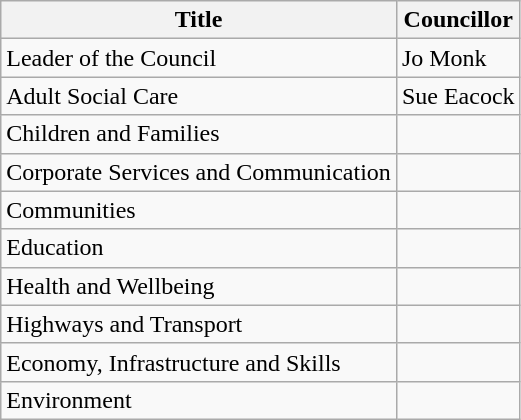<table class="wikitable">
<tr>
<th>Title</th>
<th>Councillor</th>
</tr>
<tr>
<td>Leader of the Council</td>
<td>Jo Monk</td>
</tr>
<tr>
<td>Adult Social Care</td>
<td>Sue Eacock</td>
</tr>
<tr>
<td>Children and Families</td>
<td></td>
</tr>
<tr>
<td>Corporate Services and Communication</td>
<td></td>
</tr>
<tr>
<td>Communities</td>
<td></td>
</tr>
<tr>
<td>Education</td>
<td></td>
</tr>
<tr>
<td>Health and Wellbeing</td>
<td></td>
</tr>
<tr>
<td>Highways and Transport</td>
<td></td>
</tr>
<tr>
<td>Economy, Infrastructure and Skills</td>
<td></td>
</tr>
<tr>
<td>Environment</td>
<td></td>
</tr>
</table>
